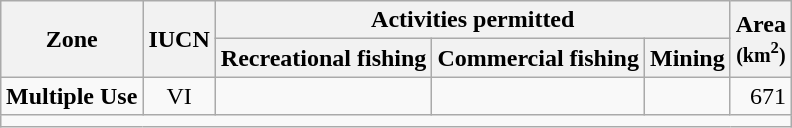<table class="wikitable" style="text-align:center; margin-left:auto; margin-right:auto; border:none;">
<tr>
<th rowspan=2>Zone</th>
<th rowspan=2>IUCN</th>
<th colspan=3>Activities permitted</th>
<th rowspan=2>Area<br><small>(km<sup>2</sup>)</small></th>
</tr>
<tr>
<th>Recreational fishing</th>
<th>Commercial fishing</th>
<th>Mining</th>
</tr>
<tr>
<td style="text-align:left"><strong>Multiple Use</strong></td>
<td>VI</td>
<td></td>
<td></td>
<td></td>
<td style="text-align:right">671</td>
</tr>
<tr>
<td style="text-align:right" colspan=99></td>
</tr>
</table>
